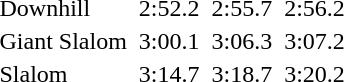<table>
<tr>
<td>Downhill<br></td>
<td></td>
<td align=center>2:52.2</td>
<td></td>
<td align=center>2:55.7</td>
<td></td>
<td align=center>2:56.2</td>
</tr>
<tr>
<td>Giant Slalom<br></td>
<td></td>
<td align=center>3:00.1</td>
<td></td>
<td align=center>3:06.3</td>
<td></td>
<td align=center>3:07.2</td>
</tr>
<tr>
<td>Slalom<br></td>
<td></td>
<td align=center>3:14.7</td>
<td></td>
<td align=center>3:18.7</td>
<td></td>
<td align=center>3:20.2</td>
</tr>
</table>
